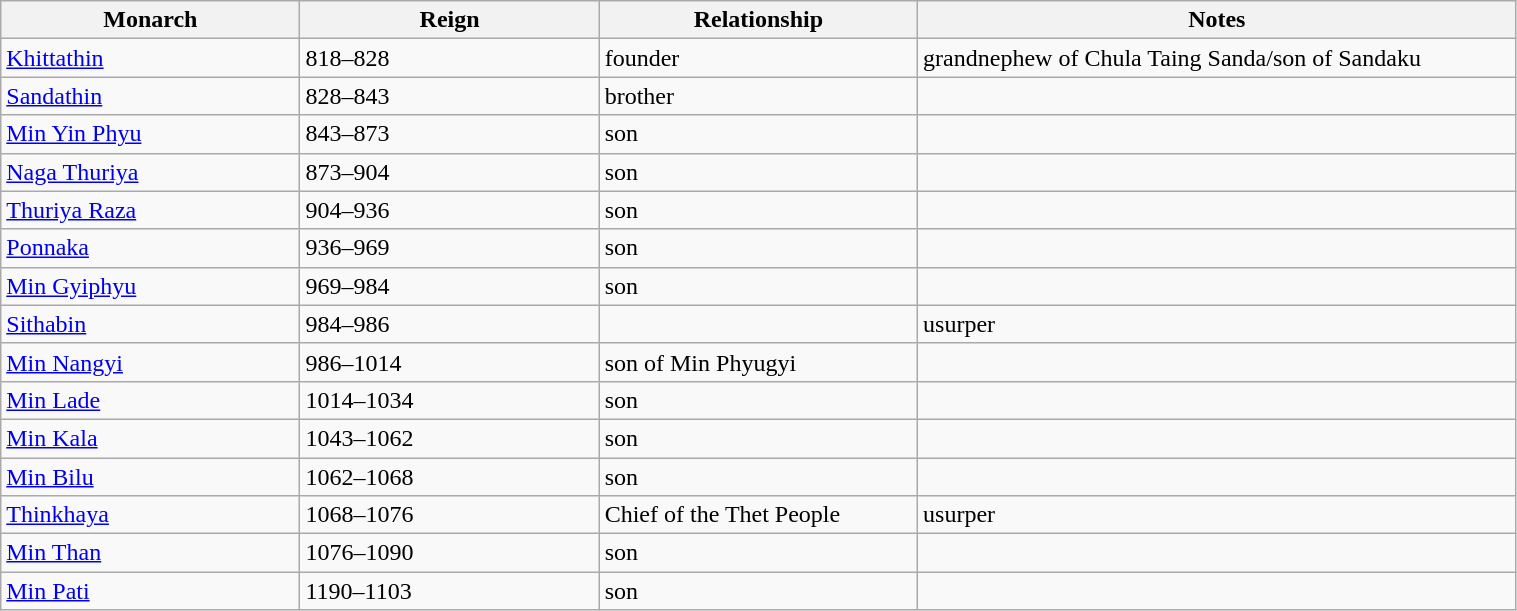<table width=80% class="wikitable">
<tr>
<th width=8%>Monarch</th>
<th width=8%>Reign</th>
<th width=8%>Relationship</th>
<th width=16%>Notes</th>
</tr>
<tr>
<td><a href='#'>Khittathin</a></td>
<td>818–828</td>
<td>founder</td>
<td>grandnephew of Chula Taing Sanda/son of Sandaku</td>
</tr>
<tr>
<td><a href='#'>Sandathin</a></td>
<td>828–843</td>
<td>brother</td>
<td></td>
</tr>
<tr>
<td><a href='#'>Min Yin Phyu</a></td>
<td>843–873</td>
<td>son</td>
<td></td>
</tr>
<tr>
<td><a href='#'>Naga Thuriya</a></td>
<td>873–904</td>
<td>son</td>
<td></td>
</tr>
<tr>
<td><a href='#'>Thuriya Raza</a></td>
<td>904–936</td>
<td>son</td>
<td></td>
</tr>
<tr>
<td><a href='#'>Ponnaka</a></td>
<td>936–969</td>
<td>son</td>
<td></td>
</tr>
<tr>
<td><a href='#'>Min Gyiphyu</a></td>
<td>969–984</td>
<td>son</td>
<td></td>
</tr>
<tr>
<td><a href='#'>Sithabin</a></td>
<td>984–986</td>
<td></td>
<td>usurper</td>
</tr>
<tr>
<td><a href='#'>Min Nangyi</a></td>
<td>986–1014</td>
<td>son of Min Phyugyi</td>
<td></td>
</tr>
<tr>
<td><a href='#'>Min Lade</a></td>
<td>1014–1034</td>
<td>son</td>
<td></td>
</tr>
<tr>
<td><a href='#'>Min Kala</a></td>
<td>1043–1062</td>
<td>son</td>
<td></td>
</tr>
<tr>
<td><a href='#'>Min Bilu</a></td>
<td>1062–1068</td>
<td>son</td>
<td></td>
</tr>
<tr>
<td><a href='#'>Thinkhaya</a></td>
<td>1068–1076</td>
<td>Chief of the Thet People</td>
<td>usurper</td>
</tr>
<tr>
<td><a href='#'>Min Than</a></td>
<td>1076–1090</td>
<td>son</td>
<td></td>
</tr>
<tr>
<td><a href='#'>Min Pati</a></td>
<td>1190–1103</td>
<td>son</td>
<td></td>
</tr>
</table>
